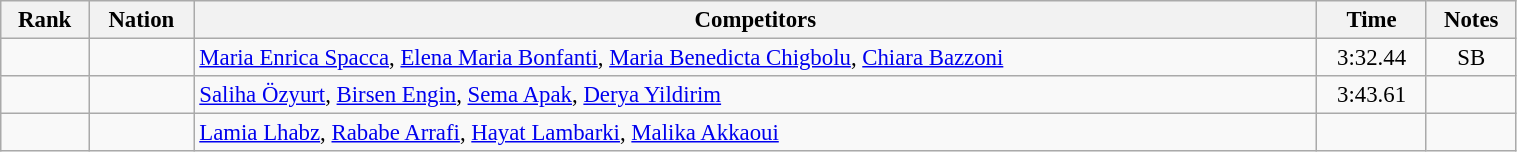<table class="wikitable sortable" width="80%" style="text-align:center; font-size:95%">
<tr>
<th>Rank</th>
<th>Nation</th>
<th>Competitors</th>
<th>Time</th>
<th>Notes</th>
</tr>
<tr>
<td></td>
<td align="left"></td>
<td align="left"><a href='#'>Maria Enrica Spacca</a>, <a href='#'>Elena Maria Bonfanti</a>, <a href='#'>Maria Benedicta Chigbolu</a>, <a href='#'>Chiara Bazzoni</a></td>
<td>3:32.44</td>
<td>SB</td>
</tr>
<tr>
<td></td>
<td align="left"></td>
<td align="left"><a href='#'>Saliha Özyurt</a>, <a href='#'>Birsen Engin</a>, <a href='#'>Sema Apak</a>, <a href='#'>Derya Yildirim</a></td>
<td>3:43.61</td>
<td></td>
</tr>
<tr>
<td></td>
<td align="left"></td>
<td align="left"><a href='#'>Lamia Lhabz</a>, <a href='#'>Rababe Arrafi</a>, <a href='#'>Hayat Lambarki</a>, <a href='#'>Malika Akkaoui</a></td>
<td></td>
<td></td>
</tr>
</table>
